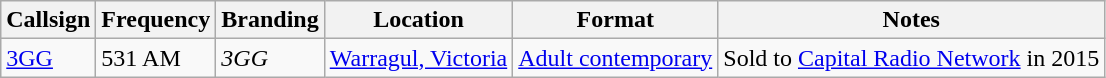<table class="wikitable sortable">
<tr>
<th>Callsign</th>
<th>Frequency</th>
<th>Branding</th>
<th>Location</th>
<th>Format</th>
<th>Notes</th>
</tr>
<tr>
<td><a href='#'>3GG</a></td>
<td>531 AM</td>
<td><em>3GG</em></td>
<td><a href='#'>Warragul, Victoria</a></td>
<td><a href='#'>Adult contemporary</a></td>
<td>Sold to <a href='#'>Capital Radio Network</a> in 2015</td>
</tr>
</table>
